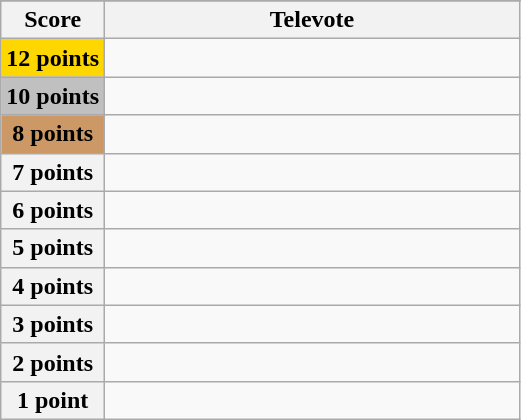<table class="wikitable">
<tr>
</tr>
<tr>
<th scope="col" width="20%">Score</th>
<th scope="col" width="80%">Televote</th>
</tr>
<tr>
<th scope="row" style="background:gold">12 points</th>
<td></td>
</tr>
<tr>
<th scope="row" style="background:silver">10 points</th>
<td></td>
</tr>
<tr>
<th scope="row" style="background:#CC9966">8 points</th>
<td></td>
</tr>
<tr>
<th scope="row">7 points</th>
<td></td>
</tr>
<tr>
<th scope="row">6 points</th>
<td></td>
</tr>
<tr>
<th scope="row">5 points</th>
<td></td>
</tr>
<tr>
<th scope="row">4 points</th>
<td></td>
</tr>
<tr>
<th scope="row">3 points</th>
<td></td>
</tr>
<tr>
<th scope="row">2 points</th>
<td></td>
</tr>
<tr>
<th scope="row">1 point</th>
<td></td>
</tr>
</table>
